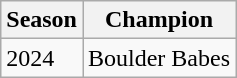<table class="wikitable">
<tr>
<th>Season</th>
<th>Champion</th>
</tr>
<tr>
<td>2024</td>
<td>Boulder Babes</td>
</tr>
</table>
